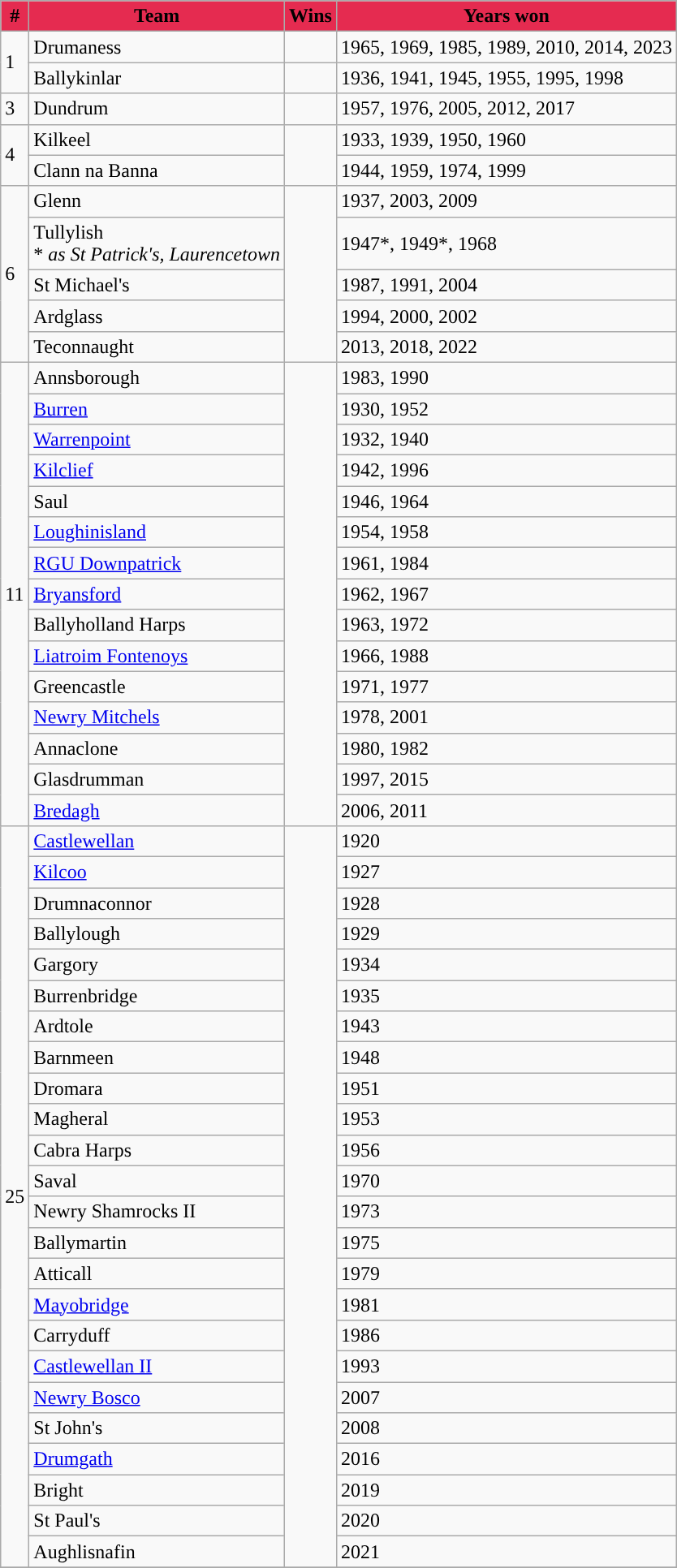<table class="wikitable">
<tr>
<th style="background:#E52B50;color:black;">#</th>
<th style="background:#E52B50;color:black;">Team</th>
<th style="background:#E52B50;color:black;">Wins</th>
<th style="background:#E52B50;color:black;">Years won</th>
</tr>
<tr>
<td rowspan=2>1</td>
<td> Drumaness</td>
<td rowspan=1></td>
<td>1965, 1969, 1985, 1989, 2010, 2014, 2023</td>
</tr>
<tr>
<td> Ballykinlar</td>
<td></td>
<td>1936, 1941, 1945, 1955, 1995, 1998</td>
</tr>
<tr>
<td>3</td>
<td> Dundrum</td>
<td></td>
<td>1957, 1976, 2005, 2012, 2017</td>
</tr>
<tr>
<td rowspan=2>4</td>
<td>Kilkeel</td>
<td rowspan=2></td>
<td>1933, 1939, 1950, 1960</td>
</tr>
<tr>
<td> Clann na Banna</td>
<td>1944, 1959, 1974, 1999</td>
</tr>
<tr>
<td rowspan=5>6</td>
<td> Glenn</td>
<td rowspan=5></td>
<td>1937, 2003, 2009</td>
</tr>
<tr>
<td> Tullylish<br>* <em>as St Patrick's, Laurencetown</em></td>
<td>1947*, 1949*, 1968</td>
</tr>
<tr>
<td> St Michael's</td>
<td>1987, 1991, 2004</td>
</tr>
<tr>
<td> Ardglass</td>
<td>1994, 2000, 2002</td>
</tr>
<tr>
<td> Teconnaught</td>
<td>2013, 2018, 2022</td>
</tr>
<tr>
<td rowspan="15">11</td>
<td>Annsborough</td>
<td rowspan="15"></td>
<td>1983, 1990</td>
</tr>
<tr>
<td> <a href='#'>Burren</a></td>
<td>1930, 1952</td>
</tr>
<tr>
<td> <a href='#'>Warrenpoint</a></td>
<td>1932, 1940</td>
</tr>
<tr>
<td> <a href='#'>Kilclief</a></td>
<td>1942, 1996</td>
</tr>
<tr>
<td> Saul</td>
<td>1946, 1964</td>
</tr>
<tr>
<td> <a href='#'>Loughinisland</a></td>
<td>1954, 1958</td>
</tr>
<tr>
<td> <a href='#'>RGU Downpatrick</a></td>
<td>1961, 1984</td>
</tr>
<tr>
<td> <a href='#'>Bryansford</a></td>
<td>1962, 1967</td>
</tr>
<tr>
<td> Ballyholland Harps</td>
<td>1963, 1972</td>
</tr>
<tr>
<td> <a href='#'>Liatroim Fontenoys</a></td>
<td>1966, 1988</td>
</tr>
<tr>
<td>Greencastle</td>
<td>1971, 1977</td>
</tr>
<tr>
<td> <a href='#'>Newry Mitchels</a></td>
<td>1978, 2001</td>
</tr>
<tr>
<td> Annaclone</td>
<td>1980, 1982</td>
</tr>
<tr>
<td> Glasdrumman</td>
<td>1997, 2015</td>
</tr>
<tr>
<td> <a href='#'>Bredagh</a></td>
<td>2006, 2011</td>
</tr>
<tr>
<td rowspan="24">25</td>
<td> <a href='#'>Castlewellan</a></td>
<td rowspan="24"></td>
<td>1920</td>
</tr>
<tr>
<td> <a href='#'>Kilcoo</a></td>
<td>1927</td>
</tr>
<tr>
<td>Drumnaconnor</td>
<td>1928</td>
</tr>
<tr>
<td>Ballylough</td>
<td>1929</td>
</tr>
<tr>
<td>Gargory</td>
<td>1934</td>
</tr>
<tr>
<td>Burrenbridge</td>
<td>1935</td>
</tr>
<tr>
<td>Ardtole</td>
<td>1943</td>
</tr>
<tr>
<td>Barnmeen</td>
<td>1948</td>
</tr>
<tr>
<td> Dromara</td>
<td>1951</td>
</tr>
<tr>
<td>Magheral</td>
<td>1953</td>
</tr>
<tr>
<td>Cabra Harps</td>
<td>1956</td>
</tr>
<tr>
<td> Saval</td>
<td>1970</td>
</tr>
<tr>
<td> Newry Shamrocks II</td>
<td>1973</td>
</tr>
<tr>
<td> Ballymartin</td>
<td>1975</td>
</tr>
<tr>
<td> Atticall</td>
<td>1979</td>
</tr>
<tr>
<td> <a href='#'>Mayobridge</a></td>
<td>1981</td>
</tr>
<tr>
<td> Carryduff</td>
<td>1986</td>
</tr>
<tr>
<td> <a href='#'>Castlewellan II</a></td>
<td>1993</td>
</tr>
<tr>
<td> <a href='#'>Newry Bosco</a></td>
<td>2007</td>
</tr>
<tr>
<td> St John's</td>
<td>2008</td>
</tr>
<tr>
<td> <a href='#'>Drumgath</a></td>
<td>2016</td>
</tr>
<tr>
<td> Bright</td>
<td>2019</td>
</tr>
<tr>
<td> St Paul's</td>
<td>2020</td>
</tr>
<tr>
<td> Aughlisnafin</td>
<td>2021</td>
</tr>
<tr>
</tr>
</table>
